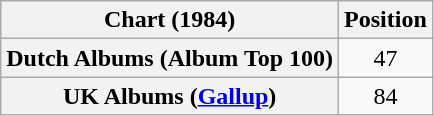<table class="wikitable plainrowheaders" style="text-align:center">
<tr>
<th scope="col">Chart (1984)</th>
<th scope="col">Position</th>
</tr>
<tr>
<th scope="row">Dutch Albums (Album Top 100)</th>
<td>47</td>
</tr>
<tr>
<th scope="row">UK Albums (<a href='#'>Gallup</a>)</th>
<td>84</td>
</tr>
</table>
